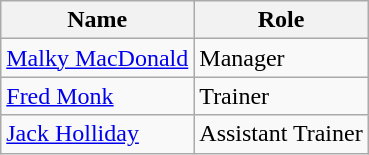<table class="wikitable">
<tr>
<th>Name</th>
<th>Role</th>
</tr>
<tr>
<td> <a href='#'>Malky MacDonald</a></td>
<td>Manager</td>
</tr>
<tr>
<td> <a href='#'>Fred Monk</a></td>
<td>Trainer</td>
</tr>
<tr>
<td> <a href='#'>Jack Holliday</a></td>
<td>Assistant Trainer</td>
</tr>
</table>
